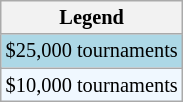<table class="wikitable" style="font-size:85%">
<tr>
<th>Legend</th>
</tr>
<tr style="background:lightblue;">
<td>$25,000 tournaments</td>
</tr>
<tr style="background:#f0f8ff;">
<td>$10,000 tournaments</td>
</tr>
</table>
